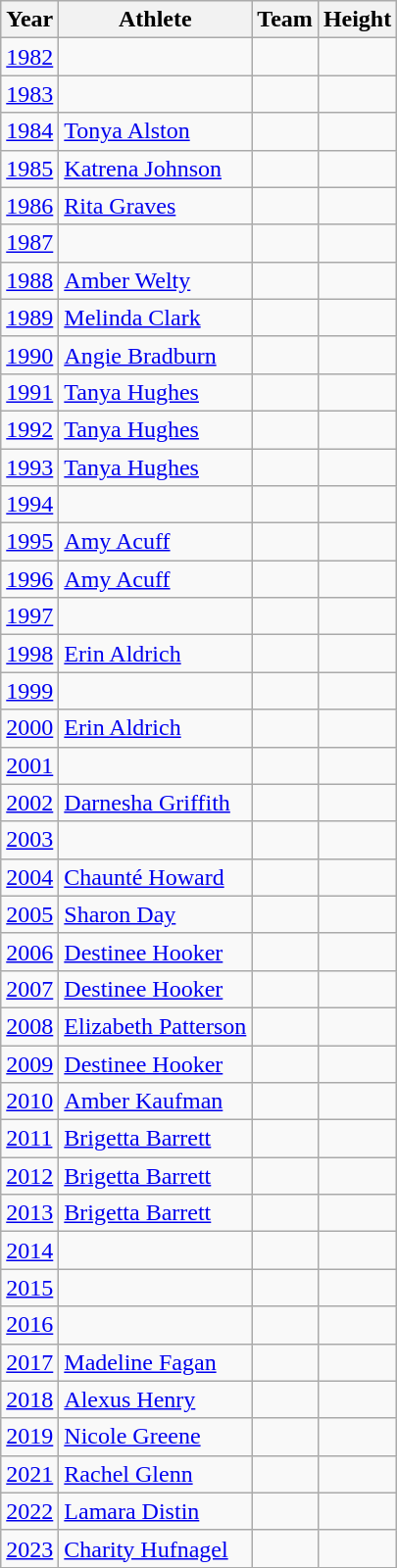<table class="wikitable sortable">
<tr>
<th>Year</th>
<th>Athlete</th>
<th>Team</th>
<th>Height</th>
</tr>
<tr>
<td><a href='#'>1982</a></td>
<td></td>
<td></td>
<td></td>
</tr>
<tr>
<td><a href='#'>1983</a></td>
<td></td>
<td></td>
<td></td>
</tr>
<tr>
<td><a href='#'>1984</a></td>
<td><a href='#'>Tonya Alston</a></td>
<td></td>
<td></td>
</tr>
<tr>
<td><a href='#'>1985</a></td>
<td><a href='#'>Katrena Johnson</a></td>
<td></td>
<td></td>
</tr>
<tr>
<td><a href='#'>1986</a></td>
<td><a href='#'>Rita Graves</a></td>
<td></td>
<td></td>
</tr>
<tr>
<td><a href='#'>1987</a></td>
<td></td>
<td></td>
<td></td>
</tr>
<tr>
<td><a href='#'>1988</a></td>
<td><a href='#'>Amber Welty</a></td>
<td></td>
<td></td>
</tr>
<tr>
<td><a href='#'>1989</a></td>
<td><a href='#'>Melinda Clark</a></td>
<td></td>
<td></td>
</tr>
<tr>
<td><a href='#'>1990</a></td>
<td><a href='#'>Angie Bradburn</a></td>
<td></td>
<td></td>
</tr>
<tr>
<td><a href='#'>1991</a></td>
<td><a href='#'>Tanya Hughes</a></td>
<td></td>
<td></td>
</tr>
<tr>
<td><a href='#'>1992</a></td>
<td><a href='#'>Tanya Hughes</a></td>
<td></td>
<td></td>
</tr>
<tr>
<td><a href='#'>1993</a></td>
<td><a href='#'>Tanya Hughes</a></td>
<td></td>
<td></td>
</tr>
<tr>
<td><a href='#'>1994</a></td>
<td></td>
<td></td>
<td></td>
</tr>
<tr>
<td><a href='#'>1995</a></td>
<td><a href='#'>Amy Acuff</a></td>
<td></td>
<td></td>
</tr>
<tr>
<td><a href='#'>1996</a></td>
<td><a href='#'>Amy Acuff</a></td>
<td></td>
<td></td>
</tr>
<tr>
<td><a href='#'>1997</a></td>
<td></td>
<td></td>
<td></td>
</tr>
<tr>
<td><a href='#'>1998</a></td>
<td><a href='#'>Erin Aldrich</a></td>
<td></td>
<td></td>
</tr>
<tr>
<td><a href='#'>1999</a></td>
<td></td>
<td></td>
<td></td>
</tr>
<tr>
<td><a href='#'>2000</a></td>
<td><a href='#'>Erin Aldrich</a></td>
<td></td>
<td></td>
</tr>
<tr>
<td><a href='#'>2001</a></td>
<td></td>
<td></td>
<td></td>
</tr>
<tr>
<td><a href='#'>2002</a></td>
<td><a href='#'>Darnesha Griffith</a></td>
<td></td>
<td></td>
</tr>
<tr>
<td><a href='#'>2003</a></td>
<td></td>
<td></td>
<td></td>
</tr>
<tr>
<td><a href='#'>2004</a></td>
<td><a href='#'>Chaunté Howard</a></td>
<td></td>
<td></td>
</tr>
<tr>
<td><a href='#'>2005</a></td>
<td><a href='#'>Sharon Day</a></td>
<td></td>
<td></td>
</tr>
<tr>
<td><a href='#'>2006</a></td>
<td><a href='#'>Destinee Hooker</a></td>
<td></td>
<td></td>
</tr>
<tr>
<td><a href='#'>2007</a></td>
<td><a href='#'>Destinee Hooker</a></td>
<td></td>
<td></td>
</tr>
<tr>
<td><a href='#'>2008</a></td>
<td><a href='#'>Elizabeth Patterson</a></td>
<td></td>
<td></td>
</tr>
<tr>
<td><a href='#'>2009</a></td>
<td><a href='#'>Destinee Hooker</a></td>
<td></td>
<td></td>
</tr>
<tr>
<td><a href='#'>2010</a></td>
<td><a href='#'>Amber Kaufman</a></td>
<td></td>
<td></td>
</tr>
<tr>
<td><a href='#'>2011</a></td>
<td><a href='#'>Brigetta Barrett</a></td>
<td></td>
<td></td>
</tr>
<tr>
<td><a href='#'>2012</a></td>
<td><a href='#'>Brigetta Barrett</a></td>
<td></td>
<td></td>
</tr>
<tr>
<td><a href='#'>2013</a></td>
<td><a href='#'>Brigetta Barrett</a></td>
<td></td>
<td></td>
</tr>
<tr>
<td><a href='#'>2014</a></td>
<td></td>
<td></td>
<td></td>
</tr>
<tr>
<td><a href='#'>2015</a></td>
<td></td>
<td></td>
<td></td>
</tr>
<tr>
<td><a href='#'>2016</a></td>
<td></td>
<td></td>
<td></td>
</tr>
<tr>
<td><a href='#'>2017</a></td>
<td><a href='#'>Madeline Fagan</a></td>
<td></td>
<td></td>
</tr>
<tr>
<td><a href='#'>2018</a></td>
<td><a href='#'>Alexus Henry</a></td>
<td></td>
<td></td>
</tr>
<tr>
<td><a href='#'>2019</a></td>
<td><a href='#'>Nicole Greene</a></td>
<td></td>
<td></td>
</tr>
<tr>
<td><a href='#'>2021</a></td>
<td><a href='#'>Rachel Glenn</a></td>
<td></td>
<td></td>
</tr>
<tr>
<td><a href='#'>2022</a></td>
<td><a href='#'>Lamara Distin</a></td>
<td></td>
<td></td>
</tr>
<tr>
<td><a href='#'>2023</a></td>
<td><a href='#'>Charity Hufnagel</a></td>
<td></td>
<td></td>
</tr>
</table>
